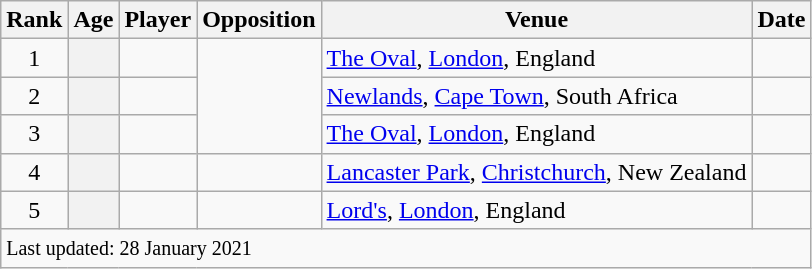<table class="wikitable plainrowheaders sortable">
<tr>
<th scope=col>Rank</th>
<th scope=col>Age</th>
<th scope=col>Player</th>
<th scope=col>Opposition</th>
<th scope=col>Venue</th>
<th scope=col>Date</th>
</tr>
<tr>
<td align=center>1</td>
<th scope="row" style="text-align:center;"></th>
<td></td>
<td rowspan=3></td>
<td><a href='#'>The Oval</a>, <a href='#'>London</a>, England</td>
<td></td>
</tr>
<tr>
<td align=center>2</td>
<th scope=row style=text-align:center;></th>
<td></td>
<td><a href='#'>Newlands</a>, <a href='#'>Cape Town</a>, South Africa</td>
<td></td>
</tr>
<tr>
<td align=center>3</td>
<th scope=row style=text-align:center;></th>
<td></td>
<td><a href='#'>The Oval</a>, <a href='#'>London</a>, England</td>
<td></td>
</tr>
<tr>
<td align=center>4</td>
<th scope=row style=text-align:center;></th>
<td></td>
<td></td>
<td><a href='#'>Lancaster Park</a>, <a href='#'>Christchurch</a>, New Zealand</td>
<td></td>
</tr>
<tr>
<td align=center>5</td>
<th scope=row style=text-align:center;></th>
<td></td>
<td></td>
<td><a href='#'>Lord's</a>, <a href='#'>London</a>, England</td>
<td></td>
</tr>
<tr class=sortbottom>
<td colspan=7><small>Last updated: 28 January 2021</small></td>
</tr>
</table>
